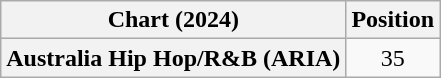<table class="wikitable plainrowheaders" style="text-align:center">
<tr>
<th scope="col">Chart (2024)</th>
<th scope="col">Position</th>
</tr>
<tr>
<th scope="row">Australia Hip Hop/R&B (ARIA)</th>
<td>35</td>
</tr>
</table>
